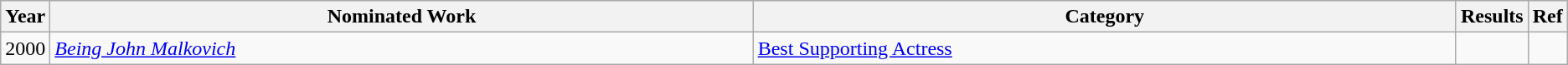<table class="wikitable">
<tr>
<th scope="col" style="width:1em;">Year</th>
<th scope="col" style="width:35em;">Nominated Work</th>
<th scope="col" style="width:35em;">Category</th>
<th scope="col" style="width:1em;">Results</th>
<th scope="col" style="width:1em;">Ref</th>
</tr>
<tr>
<td>2000</td>
<td><em><a href='#'>Being John Malkovich</a></em></td>
<td><a href='#'>Best Supporting Actress</a></td>
<td></td>
<td></td>
</tr>
</table>
